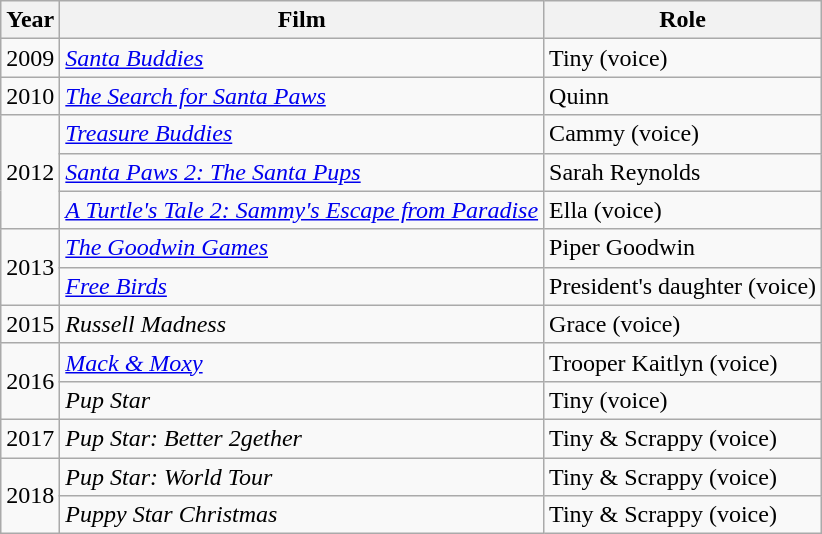<table class="wikitable">
<tr>
<th>Year</th>
<th>Film</th>
<th>Role</th>
</tr>
<tr>
<td>2009</td>
<td><em><a href='#'>Santa Buddies</a></em></td>
<td>Tiny (voice)</td>
</tr>
<tr>
<td>2010</td>
<td><em><a href='#'>The Search for Santa Paws</a></em></td>
<td>Quinn</td>
</tr>
<tr>
<td rowspan=3>2012</td>
<td><em><a href='#'>Treasure Buddies</a></em></td>
<td>Cammy (voice)</td>
</tr>
<tr>
<td><em><a href='#'>Santa Paws 2: The Santa Pups</a></em></td>
<td>Sarah Reynolds</td>
</tr>
<tr>
<td><em><a href='#'>A Turtle's Tale 2: Sammy's Escape from Paradise</a></em></td>
<td>Ella (voice)</td>
</tr>
<tr>
<td rowspan=2>2013</td>
<td><em><a href='#'>The Goodwin Games</a></em></td>
<td>Piper Goodwin</td>
</tr>
<tr>
<td><em><a href='#'>Free Birds</a></em></td>
<td>President's daughter (voice)</td>
</tr>
<tr>
<td>2015</td>
<td><em>Russell Madness</em></td>
<td>Grace (voice)</td>
</tr>
<tr>
<td rowspan=2>2016</td>
<td><em><a href='#'>Mack & Moxy</a></em></td>
<td>Trooper Kaitlyn (voice)</td>
</tr>
<tr>
<td><em>Pup Star</em></td>
<td>Tiny (voice)</td>
</tr>
<tr>
<td>2017</td>
<td><em>Pup Star: Better 2gether</em></td>
<td>Tiny & Scrappy (voice)</td>
</tr>
<tr>
<td rowspan=2>2018</td>
<td><em>Pup Star: World Tour</em></td>
<td>Tiny & Scrappy (voice)</td>
</tr>
<tr>
<td><em>Puppy Star Christmas</em></td>
<td>Tiny & Scrappy (voice)</td>
</tr>
</table>
